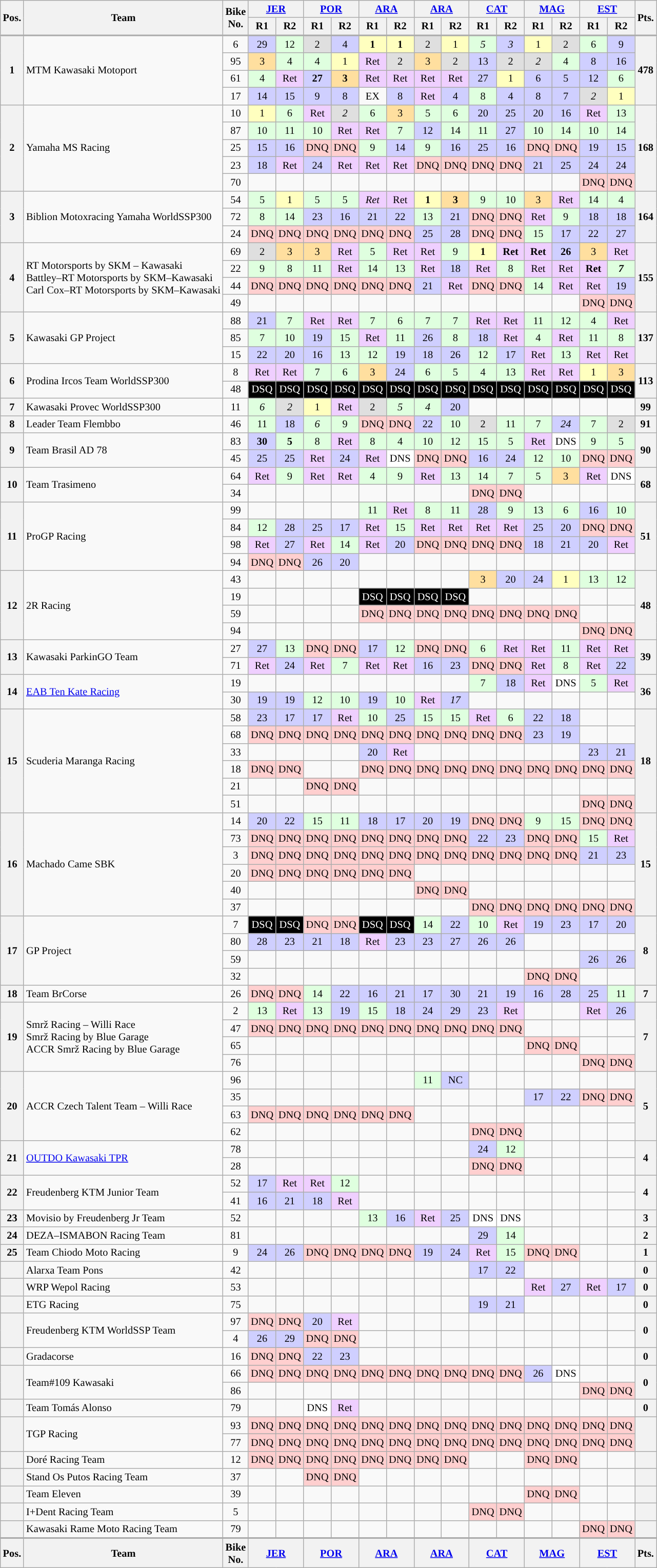<table class="wikitable" style="font-size:85%; text-align:center;">
<tr>
<th rowspan=2>Pos.</th>
<th rowspan=2>Team</th>
<th rowspan=2>Bike<br>No.</th>
<th colspan=2><a href='#'>JER</a><br></th>
<th colspan=2><a href='#'>POR</a><br></th>
<th colspan=2><a href='#'>ARA</a><br></th>
<th colspan=2><a href='#'>ARA</a><br></th>
<th colspan=2><a href='#'>CAT</a><br></th>
<th colspan=2><a href='#'>MAG</a><br></th>
<th colspan=2><a href='#'>EST</a><br></th>
<th rowspan=2>Pts.</th>
</tr>
<tr>
<th>R1</th>
<th>R2</th>
<th>R1</th>
<th>R2</th>
<th>R1</th>
<th>R2</th>
<th>R1</th>
<th>R2</th>
<th>R1</th>
<th>R2</th>
<th>R1</th>
<th>R2</th>
<th>R1</th>
<th>R2</th>
</tr>
<tr style="border-top:2px solid #aaaaaa">
<th rowspan="4">1</th>
<td rowspan="4" align="left"> MTM Kawasaki Motoport</td>
<td>6</td>
<td style="background:#cfcfff;">29</td>
<td style="background:#dfffdf;">12</td>
<td style="background:#dfdfdf;">2</td>
<td style="background:#cfcfff;">4</td>
<td style="background:#ffffbf;"><strong>1</strong></td>
<td style="background:#ffffbf;"><strong>1</strong></td>
<td style="background:#dfdfdf;">2</td>
<td style="background:#ffffbf;">1</td>
<td style="background:#dfffdf;"><em>5</em></td>
<td style="background:#cfcfff;"><em>3</em></td>
<td style="background:#ffffbf;">1</td>
<td style="background:#dfdfdf;">2</td>
<td style="background:#dfffdf;">6</td>
<td style="background:#cfcfff;">9</td>
<th rowspan="4">478</th>
</tr>
<tr>
<td>95</td>
<td style="background:#ffdf9f;">3</td>
<td style="background:#dfffdf;">4</td>
<td style="background:#dfffdf;">4</td>
<td style="background:#ffffbf;">1</td>
<td style="background:#efcfff;">Ret</td>
<td style="background:#dfdfdf;">2</td>
<td style="background:#ffdf9f;">3</td>
<td style="background:#dfdfdf;">2</td>
<td style="background:#cfcfff;">13</td>
<td style="background:#dfdfdf;">2</td>
<td style="background:#dfdfdf;"><em>2</em></td>
<td style="background:#dfffdf;">4</td>
<td style="background:#cfcfff;">8</td>
<td style="background:#cfcfff;">16</td>
</tr>
<tr>
<td>61</td>
<td style="background:#dfffdf;">4</td>
<td style="background:#efcfff;">Ret</td>
<td style="background:#cfcfff;"><strong>27</strong></td>
<td style="background:#ffdf9f;"><strong>3</strong></td>
<td style="background:#efcfff;">Ret</td>
<td style="background:#efcfff;">Ret</td>
<td style="background:#efcfff;">Ret</td>
<td style="background:#efcfff;">Ret</td>
<td style="background:#cfcfff;">27</td>
<td style="background:#ffffbf;">1</td>
<td style="background:#cfcfff;">6</td>
<td style="background:#cfcfff;">5</td>
<td style="background:#cfcfff;">12</td>
<td style="background:#dfffdf;">6</td>
</tr>
<tr>
<td>17</td>
<td style="background:#cfcfff;">14</td>
<td style="background:#cfcfff;">15</td>
<td style="background:#cfcfff;">9</td>
<td style="background:#cfcfff;">8</td>
<td>EX</td>
<td style="background:#cfcfff;">8</td>
<td style="background:#efcfff;">Ret</td>
<td style="background:#cfcfff;">4</td>
<td style="background:#dfffdf;">8</td>
<td style="background:#cfcfff;">4</td>
<td style="background:#cfcfff;">8</td>
<td style="background:#cfcfff;">7</td>
<td style="background:#dfdfdf;"><em>2</em></td>
<td style="background:#ffffbf;">1</td>
</tr>
<tr>
<th rowspan="5">2</th>
<td rowspan="5" align="left"> Yamaha MS Racing</td>
<td>10</td>
<td style="background:#ffffbf;">1</td>
<td style="background:#dfffdf;">6</td>
<td style="background:#efcfff;">Ret</td>
<td style="background:#dfdfdf;"><em>2</em></td>
<td style="background:#dfffdf;">6</td>
<td style="background:#ffdf9f;">3</td>
<td style="background:#dfffdf;">5</td>
<td style="background:#dfffdf;">6</td>
<td style="background:#cfcfff;">20</td>
<td style="background:#cfcfff;">25</td>
<td style="background:#cfcfff;">20</td>
<td style="background:#cfcfff;">16</td>
<td style="background:#efcfff;">Ret</td>
<td style="background:#dfffdf;">13</td>
<th rowspan="5">168</th>
</tr>
<tr>
<td>87</td>
<td style="background:#dfffdf;">10</td>
<td style="background:#dfffdf;">11</td>
<td style="background:#dfffdf;">10</td>
<td style="background:#efcfff;">Ret</td>
<td style="background:#efcfff;">Ret</td>
<td style="background:#dfffdf;">7</td>
<td style="background:#cfcfff;">12</td>
<td style="background:#dfffdf;">14</td>
<td style="background:#dfffdf;">11</td>
<td style="background:#cfcfff;">27</td>
<td style="background:#dfffdf;">10</td>
<td style="background:#dfffdf;">14</td>
<td style="background:#dfffdf;">10</td>
<td style="background:#dfffdf;">14</td>
</tr>
<tr>
<td>25</td>
<td style="background:#cfcfff;">15</td>
<td style="background:#cfcfff;">16</td>
<td style="background:#ffcfcf;">DNQ</td>
<td style="background:#ffcfcf;">DNQ</td>
<td style="background:#dfffdf;">9</td>
<td style="background:#cfcfff;">14</td>
<td style="background:#dfffdf;">9</td>
<td style="background:#cfcfff;">16</td>
<td style="background:#cfcfff;">25</td>
<td style="background:#cfcfff;">16</td>
<td style="background:#ffcfcf;">DNQ</td>
<td style="background:#ffcfcf;">DNQ</td>
<td style="background:#cfcfff;">19</td>
<td style="background:#cfcfff;">15</td>
</tr>
<tr>
<td>23</td>
<td style="background:#cfcfff;">18</td>
<td style="background:#efcfff;">Ret</td>
<td style="background:#cfcfff;">24</td>
<td style="background:#efcfff;">Ret</td>
<td style="background:#efcfff;">Ret</td>
<td style="background:#efcfff;">Ret</td>
<td style="background:#ffcfcf;">DNQ</td>
<td style="background:#ffcfcf;">DNQ</td>
<td style="background:#ffcfcf;">DNQ</td>
<td style="background:#ffcfcf;">DNQ</td>
<td style="background:#cfcfff;">21</td>
<td style="background:#cfcfff;">25</td>
<td style="background:#cfcfff;">24</td>
<td style="background:#cfcfff;">24</td>
</tr>
<tr>
<td>70</td>
<td></td>
<td></td>
<td></td>
<td></td>
<td></td>
<td></td>
<td></td>
<td></td>
<td></td>
<td></td>
<td></td>
<td></td>
<td style="background:#ffcfcf;">DNQ</td>
<td style="background:#ffcfcf;">DNQ</td>
</tr>
<tr>
<th rowspan="3">3</th>
<td rowspan="3" align="left"> Biblion Motoxracing Yamaha WorldSSP300</td>
<td>54</td>
<td style="background:#dfffdf;">5</td>
<td style="background:#ffffbf;">1</td>
<td style="background:#dfffdf;">5</td>
<td style="background:#dfffdf;">5</td>
<td style="background:#efcfff;"><em>Ret</em></td>
<td style="background:#efcfff;">Ret</td>
<td style="background:#ffffbf;"><strong>1</strong></td>
<td style="background:#ffdf9f;"><strong>3</strong></td>
<td style="background:#dfffdf;">9</td>
<td style="background:#dfffdf;">10</td>
<td style="background:#ffdf9f;">3</td>
<td style="background:#efcfff;">Ret</td>
<td style="background:#dfffdf;">14</td>
<td style="background:#dfffdf;">4</td>
<th rowspan="3">164</th>
</tr>
<tr>
<td>72</td>
<td style="background:#dfffdf;">8</td>
<td style="background:#dfffdf;">14</td>
<td style="background:#cfcfff;">23</td>
<td style="background:#cfcfff;">16</td>
<td style="background:#cfcfff;">21</td>
<td style="background:#cfcfff;">22</td>
<td style="background:#dfffdf;">13</td>
<td style="background:#cfcfff;">21</td>
<td style="background:#ffcfcf;">DNQ</td>
<td style="background:#ffcfcf;">DNQ</td>
<td style="background:#efcfff;">Ret</td>
<td style="background:#dfffdf;">9</td>
<td style="background:#cfcfff;">18</td>
<td style="background:#cfcfff;">18</td>
</tr>
<tr>
<td>24</td>
<td style="background:#ffcfcf;">DNQ</td>
<td style="background:#ffcfcf;">DNQ</td>
<td style="background:#ffcfcf;">DNQ</td>
<td style="background:#ffcfcf;">DNQ</td>
<td style="background:#ffcfcf;">DNQ</td>
<td style="background:#ffcfcf;">DNQ</td>
<td style="background:#cfcfff;">25</td>
<td style="background:#cfcfff;">28</td>
<td style="background:#ffcfcf;">DNQ</td>
<td style="background:#ffcfcf;">DNQ</td>
<td style="background:#dfffdf;">15</td>
<td style="background:#cfcfff;">17</td>
<td style="background:#cfcfff;">22</td>
<td style="background:#cfcfff;">27</td>
</tr>
<tr>
<th rowspan="4">4</th>
<td rowspan="4" align="left"> RT Motorsports by SKM – Kawasaki <br>  Battley–RT Motorsports by SKM–Kawasaki <br>  Carl Cox–RT Motorsports by SKM–Kawasaki</td>
<td>69</td>
<td style="background:#dfdfdf;">2</td>
<td style="background:#ffdf9f;">3</td>
<td style="background:#ffdf9f;">3</td>
<td style="background:#efcfff;">Ret</td>
<td style="background:#dfffdf;">5</td>
<td style="background:#efcfff;">Ret</td>
<td style="background:#efcfff;">Ret</td>
<td style="background:#dfffdf;">9</td>
<td style="background:#ffffbf;"><strong>1</strong></td>
<td style="background:#efcfff;"><strong>Ret</strong></td>
<td style="background:#efcfff;"><strong>Ret</strong></td>
<td style="background:#cfcfff;"><strong>26</strong></td>
<td style="background:#ffdf9f;">3</td>
<td style="background:#efcfff;">Ret</td>
<th rowspan="4">155</th>
</tr>
<tr>
<td>22</td>
<td style="background:#dfffdf;">9</td>
<td style="background:#dfffdf;">8</td>
<td style="background:#dfffdf;">11</td>
<td style="background:#efcfff;">Ret</td>
<td style="background:#dfffdf;">14</td>
<td style="background:#dfffdf;">13</td>
<td style="background:#efcfff;">Ret</td>
<td style="background:#cfcfff;">18</td>
<td style="background:#efcfff;">Ret</td>
<td style="background:#dfffdf;">8</td>
<td style="background:#efcfff;">Ret</td>
<td style="background:#efcfff;">Ret</td>
<td style="background:#efcfff;"><strong>Ret</strong></td>
<td style="background:#dfffdf;"><strong><em>7</em></strong></td>
</tr>
<tr>
<td>44</td>
<td style="background:#ffcfcf;">DNQ</td>
<td style="background:#ffcfcf;">DNQ</td>
<td style="background:#ffcfcf;">DNQ</td>
<td style="background:#ffcfcf;">DNQ</td>
<td style="background:#ffcfcf;">DNQ</td>
<td style="background:#ffcfcf;">DNQ</td>
<td style="background:#cfcfff;">21</td>
<td style="background:#efcfff;">Ret</td>
<td style="background:#ffcfcf;">DNQ</td>
<td style="background:#ffcfcf;">DNQ</td>
<td style="background:#dfffdf;">14</td>
<td style="background:#efcfff;">Ret</td>
<td style="background:#efcfff;">Ret</td>
<td style="background:#cfcfff;">19</td>
</tr>
<tr>
<td>49</td>
<td></td>
<td></td>
<td></td>
<td></td>
<td></td>
<td></td>
<td></td>
<td></td>
<td></td>
<td></td>
<td></td>
<td></td>
<td style="background:#ffcfcf;">DNQ</td>
<td style="background:#ffcfcf;">DNQ</td>
</tr>
<tr>
<th rowspan="3">5</th>
<td rowspan="3" align="left"> Kawasaki GP Project</td>
<td>88</td>
<td style="background:#cfcfff;">21</td>
<td style="background:#dfffdf;">7</td>
<td style="background:#efcfff;">Ret</td>
<td style="background:#efcfff;">Ret</td>
<td style="background:#dfffdf;">7</td>
<td style="background:#dfffdf;">6</td>
<td style="background:#dfffdf;">7</td>
<td style="background:#dfffdf;">7</td>
<td style="background:#efcfff;">Ret</td>
<td style="background:#efcfff;">Ret</td>
<td style="background:#dfffdf;">11</td>
<td style="background:#dfffdf;">12</td>
<td style="background:#dfffdf;">4</td>
<td style="background:#efcfff;">Ret</td>
<th rowspan="3">137</th>
</tr>
<tr>
<td>85</td>
<td style="background:#dfffdf;">7</td>
<td style="background:#dfffdf;">10</td>
<td style="background:#cfcfff;">19</td>
<td style="background:#dfffdf;">15</td>
<td style="background:#efcfff;">Ret</td>
<td style="background:#dfffdf;">11</td>
<td style="background:#cfcfff;">26</td>
<td style="background:#dfffdf;">8</td>
<td style="background:#cfcfff;">18</td>
<td style="background:#efcfff;">Ret</td>
<td style="background:#dfffdf;">4</td>
<td style="background:#efcfff;">Ret</td>
<td style="background:#dfffdf;">11</td>
<td style="background:#dfffdf;">8</td>
</tr>
<tr>
<td>15</td>
<td style="background:#cfcfff;">22</td>
<td style="background:#cfcfff;">20</td>
<td style="background:#cfcfff;">16</td>
<td style="background:#dfffdf;">13</td>
<td style="background:#dfffdf;">12</td>
<td style="background:#cfcfff;">19</td>
<td style="background:#cfcfff;">18</td>
<td style="background:#cfcfff;">26</td>
<td style="background:#dfffdf;">12</td>
<td style="background:#cfcfff;">17</td>
<td style="background:#efcfff;">Ret</td>
<td style="background:#dfffdf;">13</td>
<td style="background:#efcfff;">Ret</td>
<td style="background:#efcfff;">Ret</td>
</tr>
<tr>
<th rowspan="2">6</th>
<td rowspan="2" align="left"> Prodina Ircos Team WorldSSP300</td>
<td>8</td>
<td style="background:#efcfff;">Ret</td>
<td style="background:#efcfff;">Ret</td>
<td style="background:#dfffdf;">7</td>
<td style="background:#dfffdf;">6</td>
<td style="background:#ffdf9f;">3</td>
<td style="background:#cfcfff;">24</td>
<td style="background:#dfffdf;">6</td>
<td style="background:#dfffdf;">5</td>
<td style="background:#dfffdf;">4</td>
<td style="background:#dfffdf;">13</td>
<td style="background:#efcfff;">Ret</td>
<td style="background:#efcfff;">Ret</td>
<td style="background:#ffffbf;">1</td>
<td style="background:#ffdf9f;">3</td>
<th rowspan="2">113</th>
</tr>
<tr>
<td>48</td>
<td style="background-color:#000000; color:white">DSQ</td>
<td style="background-color:#000000; color:white">DSQ</td>
<td style="background-color:#000000; color:white">DSQ</td>
<td style="background-color:#000000; color:white">DSQ</td>
<td style="background-color:#000000; color:white">DSQ</td>
<td style="background-color:#000000; color:white">DSQ</td>
<td style="background-color:#000000; color:white">DSQ</td>
<td style="background-color:#000000; color:white">DSQ</td>
<td style="background-color:#000000; color:white">DSQ</td>
<td style="background-color:#000000; color:white">DSQ</td>
<td style="background-color:#000000; color:white">DSQ</td>
<td style="background-color:#000000; color:white">DSQ</td>
<td style="background-color:#000000; color:white">DSQ</td>
<td style="background-color:#000000; color:white">DSQ</td>
</tr>
<tr>
<th>7</th>
<td align="left"> Kawasaki Provec WorldSSP300</td>
<td>11</td>
<td style="background:#dfffdf;"><em>6</em></td>
<td style="background:#dfdfdf;"><em>2</em></td>
<td style="background:#ffffbf;">1</td>
<td style="background:#efcfff;">Ret</td>
<td style="background:#dfdfdf;">2</td>
<td style="background:#dfffdf;"><em>5</em></td>
<td style="background:#dfffdf;"><em>4</em></td>
<td style="background:#cfcfff;">20</td>
<td></td>
<td></td>
<td></td>
<td></td>
<td></td>
<td></td>
<th>99</th>
</tr>
<tr>
<th>8</th>
<td align="left"> Leader Team Flembbo</td>
<td>46</td>
<td style="background:#dfffdf;">11</td>
<td style="background:#cfcfff;">18</td>
<td style="background:#dfffdf;"><em>6</em></td>
<td style="background:#dfffdf;">9</td>
<td style="background:#ffcfcf;">DNQ</td>
<td style="background:#ffcfcf;">DNQ</td>
<td style="background:#cfcfff;">22</td>
<td style="background:#dfffdf;">10</td>
<td style="background:#dfdfdf;">2</td>
<td style="background:#dfffdf;">11</td>
<td style="background:#dfffdf;">7</td>
<td style="background:#cfcfff;"><em>24</em></td>
<td style="background:#dfffdf;">7</td>
<td style="background:#dfdfdf;">2</td>
<th>91</th>
</tr>
<tr>
<th rowspan="2">9</th>
<td rowspan="2" align="left"> Team Brasil AD 78</td>
<td>83</td>
<td style="background:#cfcfff;"><strong>30</strong></td>
<td style="background:#dfffdf;"><strong>5</strong></td>
<td style="background:#dfffdf;">8</td>
<td style="background:#efcfff;">Ret</td>
<td style="background:#dfffdf;">8</td>
<td style="background:#dfffdf;">4</td>
<td style="background:#dfffdf;">10</td>
<td style="background:#dfffdf;">12</td>
<td style="background:#dfffdf;">15</td>
<td style="background:#dfffdf;">5</td>
<td style="background:#efcfff;">Ret</td>
<td style="background:#ffffff;">DNS</td>
<td style="background:#dfffdf;">9</td>
<td style="background:#dfffdf;">5</td>
<th rowspan="2">90</th>
</tr>
<tr>
<td>45</td>
<td style="background:#cfcfff;">25</td>
<td style="background:#cfcfff;">25</td>
<td style="background:#efcfff;">Ret</td>
<td style="background:#cfcfff;">24</td>
<td style="background:#efcfff;">Ret</td>
<td style="background:#ffffff;">DNS</td>
<td style="background:#ffcfcf;">DNQ</td>
<td style="background:#ffcfcf;">DNQ</td>
<td style="background:#cfcfff;">16</td>
<td style="background:#cfcfff;">24</td>
<td style="background:#dfffdf;">12</td>
<td style="background:#dfffdf;">10</td>
<td style="background:#ffcfcf;">DNQ</td>
<td style="background:#ffcfcf;">DNQ</td>
</tr>
<tr>
<th rowspan="2">10</th>
<td rowspan="2" align="left"> Team Trasimeno</td>
<td>64</td>
<td style="background:#efcfff;">Ret</td>
<td style="background:#dfffdf;">9</td>
<td style="background:#efcfff;">Ret</td>
<td style="background:#efcfff;">Ret</td>
<td style="background:#dfffdf;">4</td>
<td style="background:#dfffdf;">9</td>
<td style="background:#efcfff;">Ret</td>
<td style="background:#dfffdf;">13</td>
<td style="background:#dfffdf;">14</td>
<td style="background:#dfffdf;">7</td>
<td style="background:#dfffdf;">5</td>
<td style="background:#ffdf9f;">3</td>
<td style="background:#efcfff;">Ret</td>
<td style="background:#ffffff;">DNS</td>
<th rowspan="2">68</th>
</tr>
<tr>
<td>34</td>
<td></td>
<td></td>
<td></td>
<td></td>
<td></td>
<td></td>
<td></td>
<td></td>
<td style="background:#ffcfcf;">DNQ</td>
<td style="background:#ffcfcf;">DNQ</td>
<td></td>
<td></td>
<td></td>
<td></td>
</tr>
<tr>
<th rowspan="4">11</th>
<td rowspan="4" align="left"> ProGP Racing</td>
<td>99</td>
<td></td>
<td></td>
<td></td>
<td></td>
<td style="background:#dfffdf;">11</td>
<td style="background:#efcfff;">Ret</td>
<td style="background:#dfffdf;">8</td>
<td style="background:#dfffdf;">11</td>
<td style="background:#cfcfff;">28</td>
<td style="background:#dfffdf;">9</td>
<td style="background:#dfffdf;">13</td>
<td style="background:#dfffdf;">6</td>
<td style="background:#cfcfff;">16</td>
<td style="background:#dfffdf;">10</td>
<th rowspan="4">51</th>
</tr>
<tr>
<td>84</td>
<td style="background:#dfffdf;">12</td>
<td style="background:#cfcfff;">28</td>
<td style="background:#cfcfff;">25</td>
<td style="background:#cfcfff;">17</td>
<td style="background:#efcfff;">Ret</td>
<td style="background:#dfffdf;">15</td>
<td style="background:#efcfff;">Ret</td>
<td style="background:#efcfff;">Ret</td>
<td style="background:#efcfff;">Ret</td>
<td style="background:#efcfff;">Ret</td>
<td style="background:#cfcfff;">25</td>
<td style="background:#cfcfff;">20</td>
<td style="background:#ffcfcf;">DNQ</td>
<td style="background:#ffcfcf;">DNQ</td>
</tr>
<tr>
<td>98</td>
<td style="background:#efcfff;">Ret</td>
<td style="background:#cfcfff;">27</td>
<td style="background:#efcfff;">Ret</td>
<td style="background:#dfffdf;">14</td>
<td style="background:#efcfff;">Ret</td>
<td style="background:#cfcfff;">20</td>
<td style="background:#ffcfcf;">DNQ</td>
<td style="background:#ffcfcf;">DNQ</td>
<td style="background:#ffcfcf;">DNQ</td>
<td style="background:#ffcfcf;">DNQ</td>
<td style="background:#cfcfff;">18</td>
<td style="background:#cfcfff;">21</td>
<td style="background:#cfcfff;">20</td>
<td style="background:#efcfff;">Ret</td>
</tr>
<tr>
<td>94</td>
<td style="background:#ffcfcf;">DNQ</td>
<td style="background:#ffcfcf;">DNQ</td>
<td style="background:#cfcfff;">26</td>
<td style="background:#cfcfff;">20</td>
<td></td>
<td></td>
<td></td>
<td></td>
<td></td>
<td></td>
<td></td>
<td></td>
<td></td>
<td></td>
</tr>
<tr>
<th rowspan="4">12</th>
<td rowspan="4" align="left"> 2R Racing</td>
<td>43</td>
<td></td>
<td></td>
<td></td>
<td></td>
<td></td>
<td></td>
<td></td>
<td></td>
<td style="background:#ffdf9f;">3</td>
<td style="background:#cfcfff;">20</td>
<td style="background:#cfcfff;">24</td>
<td style="background:#ffffbf;">1</td>
<td style="background:#dfffdf;">13</td>
<td style="background:#dfffdf;">12</td>
<th rowspan="4">48</th>
</tr>
<tr>
<td>19</td>
<td></td>
<td></td>
<td></td>
<td></td>
<td style="background-color:#000000; color:white">DSQ</td>
<td style="background-color:#000000; color:white">DSQ</td>
<td style="background-color:#000000; color:white">DSQ</td>
<td style="background-color:#000000; color:white">DSQ</td>
<td></td>
<td></td>
<td></td>
<td></td>
<td></td>
<td></td>
</tr>
<tr>
<td>59</td>
<td></td>
<td></td>
<td></td>
<td></td>
<td style="background:#ffcfcf;">DNQ</td>
<td style="background:#ffcfcf;">DNQ</td>
<td style="background:#ffcfcf;">DNQ</td>
<td style="background:#ffcfcf;">DNQ</td>
<td style="background:#ffcfcf;">DNQ</td>
<td style="background:#ffcfcf;">DNQ</td>
<td style="background:#ffcfcf;">DNQ</td>
<td style="background:#ffcfcf;">DNQ</td>
<td></td>
<td></td>
</tr>
<tr>
<td>94</td>
<td></td>
<td></td>
<td></td>
<td></td>
<td></td>
<td></td>
<td></td>
<td></td>
<td></td>
<td></td>
<td></td>
<td></td>
<td style="background:#ffcfcf;">DNQ</td>
<td style="background:#ffcfcf;">DNQ</td>
</tr>
<tr>
<th rowspan="2">13</th>
<td rowspan="2" align="left"> Kawasaki ParkinGO Team</td>
<td>27</td>
<td style="background:#cfcfff;">27</td>
<td style="background:#dfffdf;">13</td>
<td style="background:#ffcfcf;">DNQ</td>
<td style="background:#ffcfcf;">DNQ</td>
<td style="background:#cfcfff;">17</td>
<td style="background:#dfffdf;">12</td>
<td style="background:#ffcfcf;">DNQ</td>
<td style="background:#ffcfcf;">DNQ</td>
<td style="background:#dfffdf;">6</td>
<td style="background:#efcfff;">Ret</td>
<td style="background:#efcfff;">Ret</td>
<td style="background:#dfffdf;">11</td>
<td style="background:#efcfff;">Ret</td>
<td style="background:#efcfff;">Ret</td>
<th rowspan="2">39</th>
</tr>
<tr>
<td>71</td>
<td style="background:#efcfff;">Ret</td>
<td style="background:#cfcfff;">24</td>
<td style="background:#efcfff;">Ret</td>
<td style="background:#dfffdf;">7</td>
<td style="background:#efcfff;">Ret</td>
<td style="background:#efcfff;">Ret</td>
<td style="background:#cfcfff;">16</td>
<td style="background:#cfcfff;">23</td>
<td style="background:#ffcfcf;">DNQ</td>
<td style="background:#ffcfcf;">DNQ</td>
<td style="background:#efcfff;">Ret</td>
<td style="background:#dfffdf;">8</td>
<td style="background:#efcfff;">Ret</td>
<td style="background:#cfcfff;">22</td>
</tr>
<tr>
<th rowspan="2">14</th>
<td rowspan="2" align="left"> <a href='#'>EAB Ten Kate Racing</a></td>
<td>19</td>
<td></td>
<td></td>
<td></td>
<td></td>
<td></td>
<td></td>
<td></td>
<td></td>
<td style="background:#dfffdf;">7</td>
<td style="background:#cfcfff;">18</td>
<td style="background:#efcfff;">Ret</td>
<td style="background:#ffffff;">DNS</td>
<td style="background:#dfffdf;">5</td>
<td style="background:#efcfff;">Ret</td>
<th rowspan="2">36</th>
</tr>
<tr>
<td>30</td>
<td style="background:#cfcfff;">19</td>
<td style="background:#cfcfff;">19</td>
<td style="background:#dfffdf;">12</td>
<td style="background:#dfffdf;">10</td>
<td style="background:#cfcfff;">19</td>
<td style="background:#dfffdf;">10</td>
<td style="background:#efcfff;">Ret</td>
<td style="background:#cfcfff;"><em>17</em></td>
<td></td>
<td></td>
<td></td>
<td></td>
<td></td>
<td></td>
</tr>
<tr>
<th rowspan="6">15</th>
<td rowspan="6" align="left"> Scuderia Maranga Racing</td>
<td>58</td>
<td style="background:#cfcfff;">23</td>
<td style="background:#cfcfff;">17</td>
<td style="background:#cfcfff;">17</td>
<td style="background:#efcfff;">Ret</td>
<td style="background:#dfffdf;">10</td>
<td style="background:#cfcfff;">25</td>
<td style="background:#dfffdf;">15</td>
<td style="background:#dfffdf;">15</td>
<td style="background:#efcfff;">Ret</td>
<td style="background:#dfffdf;">6</td>
<td style="background:#cfcfff;">22</td>
<td style="background:#cfcfff;">18</td>
<td></td>
<td></td>
<th rowspan="6">18</th>
</tr>
<tr>
<td>68</td>
<td style="background:#ffcfcf;">DNQ</td>
<td style="background:#ffcfcf;">DNQ</td>
<td style="background:#ffcfcf;">DNQ</td>
<td style="background:#ffcfcf;">DNQ</td>
<td style="background:#ffcfcf;">DNQ</td>
<td style="background:#ffcfcf;">DNQ</td>
<td style="background:#ffcfcf;">DNQ</td>
<td style="background:#ffcfcf;">DNQ</td>
<td style="background:#ffcfcf;">DNQ</td>
<td style="background:#ffcfcf;">DNQ</td>
<td style="background:#cfcfff;">23</td>
<td style="background:#cfcfff;">19</td>
<td></td>
<td></td>
</tr>
<tr>
<td>33</td>
<td></td>
<td></td>
<td></td>
<td></td>
<td style="background:#cfcfff;">20</td>
<td style="background:#efcfff;">Ret</td>
<td></td>
<td></td>
<td></td>
<td></td>
<td></td>
<td></td>
<td style="background:#cfcfff;">23</td>
<td style="background:#cfcfff;">21</td>
</tr>
<tr>
<td>18</td>
<td style="background:#ffcfcf;">DNQ</td>
<td style="background:#ffcfcf;">DNQ</td>
<td></td>
<td></td>
<td style="background:#ffcfcf;">DNQ</td>
<td style="background:#ffcfcf;">DNQ</td>
<td style="background:#ffcfcf;">DNQ</td>
<td style="background:#ffcfcf;">DNQ</td>
<td style="background:#ffcfcf;">DNQ</td>
<td style="background:#ffcfcf;">DNQ</td>
<td style="background:#ffcfcf;">DNQ</td>
<td style="background:#ffcfcf;">DNQ</td>
<td style="background:#ffcfcf;">DNQ</td>
<td style="background:#ffcfcf;">DNQ</td>
</tr>
<tr>
<td>21</td>
<td></td>
<td></td>
<td style="background:#ffcfcf;">DNQ</td>
<td style="background:#ffcfcf;">DNQ</td>
<td></td>
<td></td>
<td></td>
<td></td>
<td></td>
<td></td>
<td></td>
<td></td>
<td></td>
<td></td>
</tr>
<tr>
<td>51</td>
<td></td>
<td></td>
<td></td>
<td></td>
<td></td>
<td></td>
<td></td>
<td></td>
<td></td>
<td></td>
<td></td>
<td></td>
<td style="background:#ffcfcf;">DNQ</td>
<td style="background:#ffcfcf;">DNQ</td>
</tr>
<tr>
<th rowspan="6">16</th>
<td rowspan="6" align="left"> Machado Came SBK</td>
<td>14</td>
<td style="background:#cfcfff;">20</td>
<td style="background:#cfcfff;">22</td>
<td style="background:#dfffdf;">15</td>
<td style="background:#dfffdf;">11</td>
<td style="background:#cfcfff;">18</td>
<td style="background:#cfcfff;">17</td>
<td style="background:#cfcfff;">20</td>
<td style="background:#cfcfff;">19</td>
<td style="background:#ffcfcf;">DNQ</td>
<td style="background:#ffcfcf;">DNQ</td>
<td style="background:#dfffdf;">9</td>
<td style="background:#dfffdf;">15</td>
<td style="background:#ffcfcf;">DNQ</td>
<td style="background:#ffcfcf;">DNQ</td>
<th rowspan="6">15</th>
</tr>
<tr>
<td>73</td>
<td style="background:#ffcfcf;">DNQ</td>
<td style="background:#ffcfcf;">DNQ</td>
<td style="background:#ffcfcf;">DNQ</td>
<td style="background:#ffcfcf;">DNQ</td>
<td style="background:#ffcfcf;">DNQ</td>
<td style="background:#ffcfcf;">DNQ</td>
<td style="background:#ffcfcf;">DNQ</td>
<td style="background:#ffcfcf;">DNQ</td>
<td style="background:#cfcfff;">22</td>
<td style="background:#cfcfff;">23</td>
<td style="background:#ffcfcf;">DNQ</td>
<td style="background:#ffcfcf;">DNQ</td>
<td style="background:#dfffdf;">15</td>
<td style="background:#efcfff;">Ret</td>
</tr>
<tr>
<td>3</td>
<td style="background:#ffcfcf;">DNQ</td>
<td style="background:#ffcfcf;">DNQ</td>
<td style="background:#ffcfcf;">DNQ</td>
<td style="background:#ffcfcf;">DNQ</td>
<td style="background:#ffcfcf;">DNQ</td>
<td style="background:#ffcfcf;">DNQ</td>
<td style="background:#ffcfcf;">DNQ</td>
<td style="background:#ffcfcf;">DNQ</td>
<td style="background:#ffcfcf;">DNQ</td>
<td style="background:#ffcfcf;">DNQ</td>
<td style="background:#ffcfcf;">DNQ</td>
<td style="background:#ffcfcf;">DNQ</td>
<td style="background:#cfcfff;">21</td>
<td style="background:#cfcfff;">23</td>
</tr>
<tr>
<td>20</td>
<td style="background:#ffcfcf;">DNQ</td>
<td style="background:#ffcfcf;">DNQ</td>
<td style="background:#ffcfcf;">DNQ</td>
<td style="background:#ffcfcf;">DNQ</td>
<td style="background:#ffcfcf;">DNQ</td>
<td style="background:#ffcfcf;">DNQ</td>
<td></td>
<td></td>
<td></td>
<td></td>
<td></td>
<td></td>
<td></td>
<td></td>
</tr>
<tr>
<td>40</td>
<td></td>
<td></td>
<td></td>
<td></td>
<td></td>
<td></td>
<td style="background:#ffcfcf;">DNQ</td>
<td style="background:#ffcfcf;">DNQ</td>
<td></td>
<td></td>
<td></td>
<td></td>
<td></td>
<td></td>
</tr>
<tr>
<td>37</td>
<td></td>
<td></td>
<td></td>
<td></td>
<td></td>
<td></td>
<td></td>
<td></td>
<td style="background:#ffcfcf;">DNQ</td>
<td style="background:#ffcfcf;">DNQ</td>
<td style="background:#ffcfcf;">DNQ</td>
<td style="background:#ffcfcf;">DNQ</td>
<td style="background:#ffcfcf;">DNQ</td>
<td style="background:#ffcfcf;">DNQ</td>
</tr>
<tr>
<th rowspan="4">17</th>
<td rowspan="4" align="left"> GP Project</td>
<td>7</td>
<td style="background-color:#000000; color:white">DSQ</td>
<td style="background-color:#000000; color:white">DSQ</td>
<td style="background:#ffcfcf;">DNQ</td>
<td style="background:#ffcfcf;">DNQ</td>
<td style="background-color:#000000; color:white">DSQ</td>
<td style="background-color:#000000; color:white">DSQ</td>
<td style="background:#dfffdf;">14</td>
<td style="background:#cfcfff;">22</td>
<td style="background:#dfffdf;">10</td>
<td style="background:#efcfff;">Ret</td>
<td style="background:#cfcfff;">19</td>
<td style="background:#cfcfff;">23</td>
<td style="background:#cfcfff;">17</td>
<td style="background:#cfcfff;">20</td>
<th rowspan="4'">8</th>
</tr>
<tr>
<td>80</td>
<td style="background:#cfcfff;">28</td>
<td style="background:#cfcfff;">23</td>
<td style="background:#cfcfff;">21</td>
<td style="background:#cfcfff;">18</td>
<td style="background:#efcfff;">Ret</td>
<td style="background:#cfcfff;">23</td>
<td style="background:#cfcfff;">23</td>
<td style="background:#cfcfff;">27</td>
<td style="background:#cfcfff;">26</td>
<td style="background:#cfcfff;">26</td>
<td></td>
<td></td>
<td></td>
<td></td>
</tr>
<tr>
<td>59</td>
<td></td>
<td></td>
<td></td>
<td></td>
<td></td>
<td></td>
<td></td>
<td></td>
<td></td>
<td></td>
<td></td>
<td></td>
<td style="background:#cfcfff;">26</td>
<td style="background:#cfcfff;">26</td>
</tr>
<tr>
<td>32</td>
<td></td>
<td></td>
<td></td>
<td></td>
<td></td>
<td></td>
<td></td>
<td></td>
<td></td>
<td></td>
<td style="background:#ffcfcf;">DNQ</td>
<td style="background:#ffcfcf;">DNQ</td>
<td></td>
<td></td>
</tr>
<tr>
<th>18</th>
<td align="left"> Team BrCorse</td>
<td>26</td>
<td style="background:#ffcfcf;">DNQ</td>
<td style="background:#ffcfcf;">DNQ</td>
<td style="background:#dfffdf;">14</td>
<td style="background:#cfcfff;">22</td>
<td style="background:#cfcfff;">16</td>
<td style="background:#cfcfff;">21</td>
<td style="background:#cfcfff;">17</td>
<td style="background:#cfcfff;">30</td>
<td style="background:#cfcfff;">21</td>
<td style="background:#cfcfff;">19</td>
<td style="background:#cfcfff;">16</td>
<td style="background:#cfcfff;">28</td>
<td style="background:#cfcfff;">25</td>
<td style="background:#dfffdf;">11</td>
<th>7</th>
</tr>
<tr>
<th rowspan="4">19</th>
<td rowspan="4" align="left"> Smrž Racing – Willi Race <br>  Smrž Racing by Blue Garage <br>  ACCR Smrž Racing by Blue Garage</td>
<td>2</td>
<td style="background:#dfffdf;">13</td>
<td style="background:#efcfff;">Ret</td>
<td style="background:#dfffdf;">13</td>
<td style="background:#cfcfff;">19</td>
<td style="background:#dfffdf;">15</td>
<td style="background:#cfcfff;">18</td>
<td style="background:#cfcfff;">24</td>
<td style="background:#cfcfff;">29</td>
<td style="background:#cfcfff;">23</td>
<td style="background:#efcfff;">Ret</td>
<td></td>
<td></td>
<td style="background:#efcfff;">Ret</td>
<td style="background:#cfcfff;">26</td>
<th rowspan="4">7</th>
</tr>
<tr>
<td>47</td>
<td style="background:#ffcfcf;">DNQ</td>
<td style="background:#ffcfcf;">DNQ</td>
<td style="background:#ffcfcf;">DNQ</td>
<td style="background:#ffcfcf;">DNQ</td>
<td style="background:#ffcfcf;">DNQ</td>
<td style="background:#ffcfcf;">DNQ</td>
<td style="background:#ffcfcf;">DNQ</td>
<td style="background:#ffcfcf;">DNQ</td>
<td style="background:#ffcfcf;">DNQ</td>
<td style="background:#ffcfcf;">DNQ</td>
<td></td>
<td></td>
<td></td>
<td></td>
</tr>
<tr>
<td>65</td>
<td></td>
<td></td>
<td></td>
<td></td>
<td></td>
<td></td>
<td></td>
<td></td>
<td></td>
<td></td>
<td style="background:#ffcfcf;">DNQ</td>
<td style="background:#ffcfcf;">DNQ</td>
<td></td>
<td></td>
</tr>
<tr>
<td>76</td>
<td></td>
<td></td>
<td></td>
<td></td>
<td></td>
<td></td>
<td></td>
<td></td>
<td></td>
<td></td>
<td></td>
<td></td>
<td style="background:#ffcfcf;">DNQ</td>
<td style="background:#ffcfcf;">DNQ</td>
</tr>
<tr>
<th rowspan="4">20</th>
<td rowspan="4" align="left"> ACCR Czech Talent Team – Willi Race</td>
<td>96</td>
<td></td>
<td></td>
<td></td>
<td></td>
<td></td>
<td></td>
<td style="background:#dfffdf;">11</td>
<td style="background:#cfcfff;">NC</td>
<td></td>
<td></td>
<td></td>
<td></td>
<td></td>
<td></td>
<th rowspan="4">5</th>
</tr>
<tr>
<td>35</td>
<td></td>
<td></td>
<td></td>
<td></td>
<td></td>
<td></td>
<td></td>
<td></td>
<td></td>
<td></td>
<td style="background:#cfcfff;">17</td>
<td style="background:#cfcfff;">22</td>
<td style="background:#ffcfcf;">DNQ</td>
<td style="background:#ffcfcf;">DNQ</td>
</tr>
<tr>
<td>63</td>
<td style="background:#ffcfcf;">DNQ</td>
<td style="background:#ffcfcf;">DNQ</td>
<td style="background:#ffcfcf;">DNQ</td>
<td style="background:#ffcfcf;">DNQ</td>
<td style="background:#ffcfcf;">DNQ</td>
<td style="background:#ffcfcf;">DNQ</td>
<td></td>
<td></td>
<td></td>
<td></td>
<td></td>
<td></td>
<td></td>
<td></td>
</tr>
<tr>
<td>62</td>
<td></td>
<td></td>
<td></td>
<td></td>
<td></td>
<td></td>
<td></td>
<td></td>
<td style="background:#ffcfcf;">DNQ</td>
<td style="background:#ffcfcf;">DNQ</td>
<td></td>
<td></td>
<td></td>
<td></td>
</tr>
<tr>
<th rowspan="2">21</th>
<td rowspan="2" align="left"> <a href='#'>OUTDO Kawasaki TPR</a></td>
<td>78</td>
<td></td>
<td></td>
<td></td>
<td></td>
<td></td>
<td></td>
<td></td>
<td></td>
<td style="background:#cfcfff;">24</td>
<td style="background:#dfffdf;">12</td>
<td></td>
<td></td>
<td></td>
<td></td>
<th rowspan="2">4</th>
</tr>
<tr>
<td>28</td>
<td></td>
<td></td>
<td></td>
<td></td>
<td></td>
<td></td>
<td></td>
<td></td>
<td style="background:#ffcfcf;">DNQ</td>
<td style="background:#ffcfcf;">DNQ</td>
<td></td>
<td></td>
<td></td>
<td></td>
</tr>
<tr>
<th rowspan="2">22</th>
<td rowspan="2" align="left"> Freudenberg KTM Junior Team</td>
<td>52</td>
<td style="background:#cfcfff;">17</td>
<td style="background:#efcfff;">Ret</td>
<td style="background:#efcfff;">Ret</td>
<td style="background:#dfffdf;">12</td>
<td></td>
<td></td>
<td></td>
<td></td>
<td></td>
<td></td>
<td></td>
<td></td>
<td></td>
<td></td>
<th rowspan="2">4</th>
</tr>
<tr>
<td>41</td>
<td style="background:#cfcfff;">16</td>
<td style="background:#cfcfff;">21</td>
<td style="background:#cfcfff;">18</td>
<td style="background:#efcfff;">Ret</td>
<td></td>
<td></td>
<td></td>
<td></td>
<td></td>
<td></td>
<td></td>
<td></td>
<td></td>
<td></td>
</tr>
<tr>
<th>23</th>
<td align="left"> Movisio by Freudenberg Jr Team</td>
<td>52</td>
<td></td>
<td></td>
<td></td>
<td></td>
<td style="background:#dfffdf;">13</td>
<td style="background:#cfcfff;">16</td>
<td style="background:#efcfff;">Ret</td>
<td style="background:#cfcfff;">25</td>
<td style="background:#ffffff;">DNS</td>
<td style="background:#ffffff;">DNS</td>
<td></td>
<td></td>
<td></td>
<td></td>
<th>3</th>
</tr>
<tr>
<th>24</th>
<td align="left"> DEZA–ISMABON Racing Team</td>
<td>81</td>
<td></td>
<td></td>
<td></td>
<td></td>
<td></td>
<td></td>
<td></td>
<td></td>
<td style="background:#cfcfff;">29</td>
<td style="background:#dfffdf;">14</td>
<td></td>
<td></td>
<td></td>
<td></td>
<th>2</th>
</tr>
<tr>
<th>25</th>
<td align="left"> Team Chiodo Moto Racing</td>
<td>9</td>
<td style="background:#cfcfff;">24</td>
<td style="background:#cfcfff;">26</td>
<td style="background:#ffcfcf;">DNQ</td>
<td style="background:#ffcfcf;">DNQ</td>
<td style="background:#ffcfcf;">DNQ</td>
<td style="background:#ffcfcf;">DNQ</td>
<td style="background:#cfcfff;">19</td>
<td style="background:#cfcfff;">24</td>
<td style="background:#efcfff;">Ret</td>
<td style="background:#dfffdf;">15</td>
<td style="background:#ffcfcf;">DNQ</td>
<td style="background:#ffcfcf;">DNQ</td>
<td></td>
<td></td>
<th>1</th>
</tr>
<tr>
<th></th>
<td align="left"> Alarxa Team Pons</td>
<td>42</td>
<td></td>
<td></td>
<td></td>
<td></td>
<td></td>
<td></td>
<td></td>
<td></td>
<td style="background:#cfcfff;">17</td>
<td style="background:#cfcfff;">22</td>
<td></td>
<td></td>
<td></td>
<td></td>
<th>0</th>
</tr>
<tr>
<th></th>
<td align="left"> WRP Wepol Racing</td>
<td>53</td>
<td></td>
<td></td>
<td></td>
<td></td>
<td></td>
<td></td>
<td></td>
<td></td>
<td></td>
<td></td>
<td style="background:#efcfff;">Ret</td>
<td style="background:#cfcfff;">27</td>
<td style="background:#efcfff;">Ret</td>
<td style="background:#cfcfff;">17</td>
<th>0</th>
</tr>
<tr>
<th></th>
<td align="left"> ETG Racing</td>
<td>75</td>
<td></td>
<td></td>
<td></td>
<td></td>
<td></td>
<td></td>
<td></td>
<td></td>
<td style="background:#cfcfff;">19</td>
<td style="background:#cfcfff;">21</td>
<td></td>
<td></td>
<td></td>
<td></td>
<th>0</th>
</tr>
<tr>
<th rowspan="2"></th>
<td rowspan="2" align="left"> Freudenberg KTM WorldSSP Team</td>
<td>97</td>
<td style="background:#ffcfcf;">DNQ</td>
<td style="background:#ffcfcf;">DNQ</td>
<td style="background:#cfcfff;">20</td>
<td style="background:#efcfff;">Ret</td>
<td></td>
<td></td>
<td></td>
<td></td>
<td></td>
<td></td>
<td></td>
<td></td>
<td></td>
<td></td>
<th rowspan="2">0</th>
</tr>
<tr>
<td>4</td>
<td style="background:#cfcfff;">26</td>
<td style="background:#cfcfff;">29</td>
<td style="background:#ffcfcf;">DNQ</td>
<td style="background:#ffcfcf;">DNQ</td>
<td></td>
<td></td>
<td></td>
<td></td>
<td></td>
<td></td>
<td></td>
<td></td>
<td></td>
<td></td>
</tr>
<tr>
<th></th>
<td align="left"> Gradacorse</td>
<td>16</td>
<td style="background:#ffcfcf;">DNQ</td>
<td style="background:#ffcfcf;">DNQ</td>
<td style="background:#cfcfff;">22</td>
<td style="background:#cfcfff;">23</td>
<td></td>
<td></td>
<td></td>
<td></td>
<td></td>
<td></td>
<td></td>
<td></td>
<td></td>
<td></td>
<th>0</th>
</tr>
<tr>
<th rowspan="2"></th>
<td rowspan="2" align="left"> Team#109 Kawasaki</td>
<td>66</td>
<td style="background:#ffcfcf;">DNQ</td>
<td style="background:#ffcfcf;">DNQ</td>
<td style="background:#ffcfcf;">DNQ</td>
<td style="background:#ffcfcf;">DNQ</td>
<td style="background:#ffcfcf;">DNQ</td>
<td style="background:#ffcfcf;">DNQ</td>
<td style="background:#ffcfcf;">DNQ</td>
<td style="background:#ffcfcf;">DNQ</td>
<td style="background:#ffcfcf;">DNQ</td>
<td style="background:#ffcfcf;">DNQ</td>
<td style="background:#cfcfff;">26</td>
<td style="background:#ffffff;">DNS</td>
<td></td>
<td></td>
<th rowspan="2">0</th>
</tr>
<tr>
<td>86</td>
<td></td>
<td></td>
<td></td>
<td></td>
<td></td>
<td></td>
<td></td>
<td></td>
<td></td>
<td></td>
<td></td>
<td></td>
<td style="background:#ffcfcf;">DNQ</td>
<td style="background:#ffcfcf;">DNQ</td>
</tr>
<tr>
<th></th>
<td align="left"> Team Tomás Alonso</td>
<td>79</td>
<td></td>
<td></td>
<td style="background:#ffffff;">DNS</td>
<td style="background:#efcfff;">Ret</td>
<td></td>
<td></td>
<td></td>
<td></td>
<td></td>
<td></td>
<td></td>
<td></td>
<td></td>
<td></td>
<th>0</th>
</tr>
<tr>
<th rowspan="2"></th>
<td rowspan="2" align="left"> TGP Racing</td>
<td>93</td>
<td style="background:#ffcfcf;">DNQ</td>
<td style="background:#ffcfcf;">DNQ</td>
<td style="background:#ffcfcf;">DNQ</td>
<td style="background:#ffcfcf;">DNQ</td>
<td style="background:#ffcfcf;">DNQ</td>
<td style="background:#ffcfcf;">DNQ</td>
<td style="background:#ffcfcf;">DNQ</td>
<td style="background:#ffcfcf;">DNQ</td>
<td style="background:#ffcfcf;">DNQ</td>
<td style="background:#ffcfcf;">DNQ</td>
<td style="background:#ffcfcf;">DNQ</td>
<td style="background:#ffcfcf;">DNQ</td>
<td style="background:#ffcfcf;">DNQ</td>
<td style="background:#ffcfcf;">DNQ</td>
<th rowspan="2"></th>
</tr>
<tr>
<td>77</td>
<td style="background:#ffcfcf;">DNQ</td>
<td style="background:#ffcfcf;">DNQ</td>
<td style="background:#ffcfcf;">DNQ</td>
<td style="background:#ffcfcf;">DNQ</td>
<td style="background:#ffcfcf;">DNQ</td>
<td style="background:#ffcfcf;">DNQ</td>
<td style="background:#ffcfcf;">DNQ</td>
<td style="background:#ffcfcf;">DNQ</td>
<td style="background:#ffcfcf;">DNQ</td>
<td style="background:#ffcfcf;">DNQ</td>
<td style="background:#ffcfcf;">DNQ</td>
<td style="background:#ffcfcf;">DNQ</td>
<td style="background:#ffcfcf;">DNQ</td>
<td style="background:#ffcfcf;">DNQ</td>
</tr>
<tr>
<th></th>
<td align="left"> Doré Racing Team</td>
<td>12</td>
<td style="background:#ffcfcf;">DNQ</td>
<td style="background:#ffcfcf;">DNQ</td>
<td style="background:#ffcfcf;">DNQ</td>
<td style="background:#ffcfcf;">DNQ</td>
<td style="background:#ffcfcf;">DNQ</td>
<td style="background:#ffcfcf;">DNQ</td>
<td style="background:#ffcfcf;">DNQ</td>
<td style="background:#ffcfcf;">DNQ</td>
<td></td>
<td></td>
<td style="background:#ffcfcf;">DNQ</td>
<td style="background:#ffcfcf;">DNQ</td>
<td></td>
<td></td>
<th></th>
</tr>
<tr>
<th></th>
<td align="left"> Stand Os Putos Racing Team</td>
<td>37</td>
<td></td>
<td></td>
<td style="background:#ffcfcf;">DNQ</td>
<td style="background:#ffcfcf;">DNQ</td>
<td></td>
<td></td>
<td></td>
<td></td>
<td></td>
<td></td>
<td></td>
<td></td>
<td></td>
<td></td>
<th></th>
</tr>
<tr>
<th></th>
<td align="left"> Team Eleven</td>
<td>39</td>
<td></td>
<td></td>
<td></td>
<td></td>
<td></td>
<td></td>
<td></td>
<td></td>
<td></td>
<td></td>
<td style="background:#ffcfcf;">DNQ</td>
<td style="background:#ffcfcf;">DNQ</td>
<td></td>
<td></td>
<th></th>
</tr>
<tr>
<th></th>
<td align="left"> I+Dent Racing Team</td>
<td>5</td>
<td></td>
<td></td>
<td></td>
<td></td>
<td></td>
<td></td>
<td></td>
<td></td>
<td style="background:#ffcfcf;">DNQ</td>
<td style="background:#ffcfcf;">DNQ</td>
<td></td>
<td></td>
<td></td>
<td></td>
<th></th>
</tr>
<tr>
<th></th>
<td align="left"> Kawasaki Rame Moto Racing Team</td>
<td>79</td>
<td></td>
<td></td>
<td></td>
<td></td>
<td></td>
<td></td>
<td></td>
<td></td>
<td></td>
<td></td>
<td></td>
<td></td>
<td style="background:#ffcfcf;">DNQ</td>
<td style="background:#ffcfcf;">DNQ</td>
<th></th>
</tr>
<tr style="border-top:2px solid #aaaaaa">
<th>Pos.</th>
<th>Team</th>
<th>Bike<br>No.</th>
<th colspan=2><a href='#'>JER</a><br></th>
<th colspan=2><a href='#'>POR</a><br></th>
<th colspan=2><a href='#'>ARA</a><br></th>
<th colspan=2><a href='#'>ARA</a><br></th>
<th colspan=2><a href='#'>CAT</a><br></th>
<th colspan=2><a href='#'>MAG</a><br></th>
<th colspan=2><a href='#'>EST</a><br></th>
<th rowspan=2>Pts.</th>
</tr>
</table>
